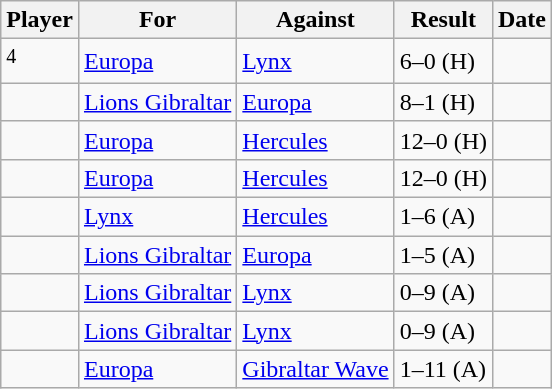<table class="wikitable">
<tr>
<th>Player</th>
<th>For</th>
<th>Against</th>
<th style="text-align:center">Result</th>
<th>Date</th>
</tr>
<tr>
<td> <sup>4</sup></td>
<td><a href='#'>Europa</a></td>
<td><a href='#'>Lynx</a></td>
<td>6–0 (H)</td>
<td></td>
</tr>
<tr>
<td> </td>
<td><a href='#'>Lions Gibraltar</a></td>
<td><a href='#'>Europa</a></td>
<td>8–1 (H)</td>
<td></td>
</tr>
<tr>
<td> </td>
<td><a href='#'>Europa</a></td>
<td><a href='#'>Hercules</a></td>
<td>12–0 (H)</td>
<td></td>
</tr>
<tr>
<td> </td>
<td><a href='#'>Europa</a></td>
<td><a href='#'>Hercules</a></td>
<td>12–0 (H)</td>
<td></td>
</tr>
<tr>
<td> </td>
<td><a href='#'>Lynx</a></td>
<td><a href='#'>Hercules</a></td>
<td>1–6 (A)</td>
<td></td>
</tr>
<tr>
<td> </td>
<td><a href='#'>Lions Gibraltar</a></td>
<td><a href='#'>Europa</a></td>
<td>1–5 (A)</td>
<td></td>
</tr>
<tr>
<td> </td>
<td><a href='#'>Lions Gibraltar</a></td>
<td><a href='#'>Lynx</a></td>
<td>0–9 (A)</td>
<td></td>
</tr>
<tr>
<td> </td>
<td><a href='#'>Lions Gibraltar</a></td>
<td><a href='#'>Lynx</a></td>
<td>0–9 (A)</td>
<td></td>
</tr>
<tr>
<td> </td>
<td><a href='#'>Europa</a></td>
<td><a href='#'>Gibraltar Wave</a></td>
<td>1–11 (A)</td>
<td></td>
</tr>
</table>
